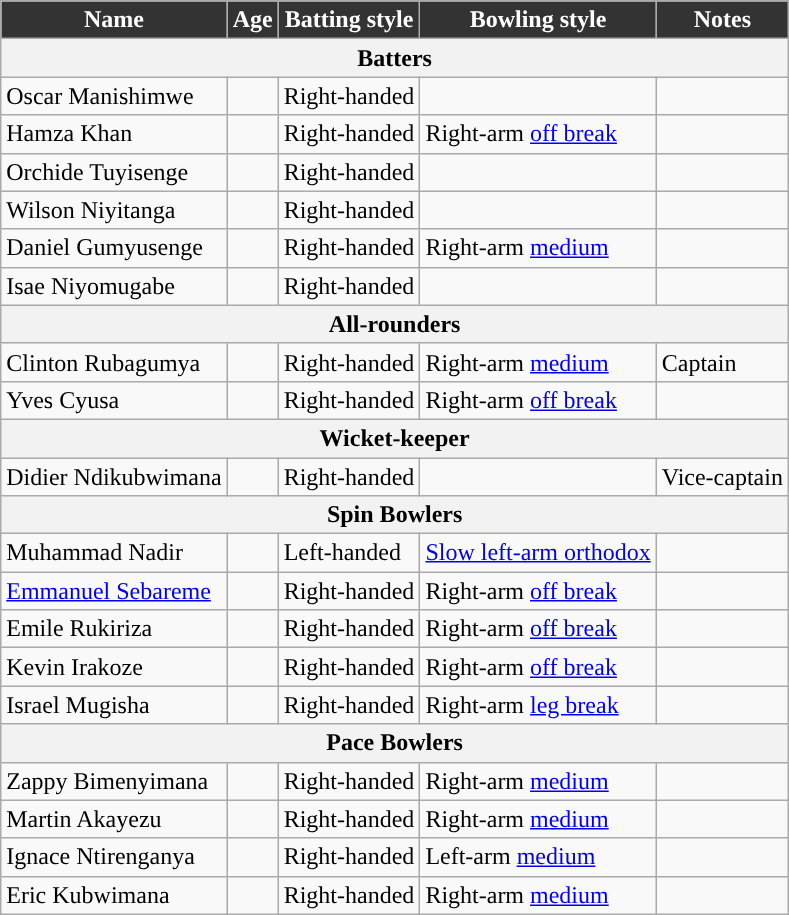<table class="wikitable">
<tr>
<th style="text-align:center; background:#333333; color:white;">Name</th>
<th style="text-align:center; background:#333333; color:white;">Age</th>
<th style="text-align:center; background:#333333; color:white;">Batting style</th>
<th style="text-align:center; background:#333333; color:white;">Bowling style</th>
<th style="text-align:center; background:#333333; color:white;">Notes</th>
</tr>
<tr>
<th colspan="5">Batters</th>
</tr>
<tr>
<td>Oscar Manishimwe</td>
<td></td>
<td>Right-handed</td>
<td></td>
<td></td>
</tr>
<tr>
<td>Hamza Khan</td>
<td></td>
<td>Right-handed</td>
<td>Right-arm <a href='#'>off break</a></td>
<td></td>
</tr>
<tr>
<td>Orchide Tuyisenge</td>
<td></td>
<td>Right-handed</td>
<td></td>
<td></td>
</tr>
<tr>
<td>Wilson Niyitanga</td>
<td></td>
<td>Right-handed</td>
<td></td>
<td></td>
</tr>
<tr>
<td>Daniel Gumyusenge</td>
<td></td>
<td>Right-handed</td>
<td>Right-arm <a href='#'>medium</a></td>
<td></td>
</tr>
<tr>
<td>Isae Niyomugabe</td>
<td></td>
<td>Right-handed</td>
<td></td>
<td></td>
</tr>
<tr>
<th colspan="5">All-rounders</th>
</tr>
<tr>
<td>Clinton Rubagumya</td>
<td></td>
<td>Right-handed</td>
<td>Right-arm <a href='#'>medium</a></td>
<td>Captain</td>
</tr>
<tr>
<td>Yves Cyusa</td>
<td></td>
<td>Right-handed</td>
<td>Right-arm <a href='#'>off break</a></td>
<td></td>
</tr>
<tr>
<th colspan="5">Wicket-keeper</th>
</tr>
<tr>
<td>Didier Ndikubwimana</td>
<td></td>
<td>Right-handed</td>
<td></td>
<td>Vice-captain</td>
</tr>
<tr>
<th colspan="5">Spin Bowlers</th>
</tr>
<tr>
<td>Muhammad Nadir</td>
<td></td>
<td>Left-handed</td>
<td><a href='#'>Slow left-arm orthodox</a></td>
<td></td>
</tr>
<tr>
<td><a href='#'>Emmanuel Sebareme</a></td>
<td></td>
<td>Right-handed</td>
<td>Right-arm <a href='#'>off break</a></td>
<td></td>
</tr>
<tr>
<td>Emile Rukiriza</td>
<td></td>
<td>Right-handed</td>
<td>Right-arm <a href='#'>off break</a></td>
<td></td>
</tr>
<tr>
<td>Kevin Irakoze</td>
<td></td>
<td>Right-handed</td>
<td>Right-arm <a href='#'>off break</a></td>
<td></td>
</tr>
<tr>
<td>Israel Mugisha</td>
<td></td>
<td>Right-handed</td>
<td>Right-arm <a href='#'>leg break</a></td>
<td></td>
</tr>
<tr>
<th colspan="5">Pace Bowlers</th>
</tr>
<tr>
<td>Zappy Bimenyimana</td>
<td></td>
<td>Right-handed</td>
<td>Right-arm <a href='#'>medium</a></td>
<td></td>
</tr>
<tr>
<td>Martin Akayezu</td>
<td></td>
<td>Right-handed</td>
<td>Right-arm <a href='#'>medium</a></td>
<td></td>
</tr>
<tr>
<td>Ignace Ntirenganya</td>
<td></td>
<td>Right-handed</td>
<td>Left-arm <a href='#'>medium</a></td>
<td></td>
</tr>
<tr>
<td>Eric Kubwimana</td>
<td></td>
<td>Right-handed</td>
<td>Right-arm <a href='#'>medium</a></td>
<td></td>
</tr>
</table>
